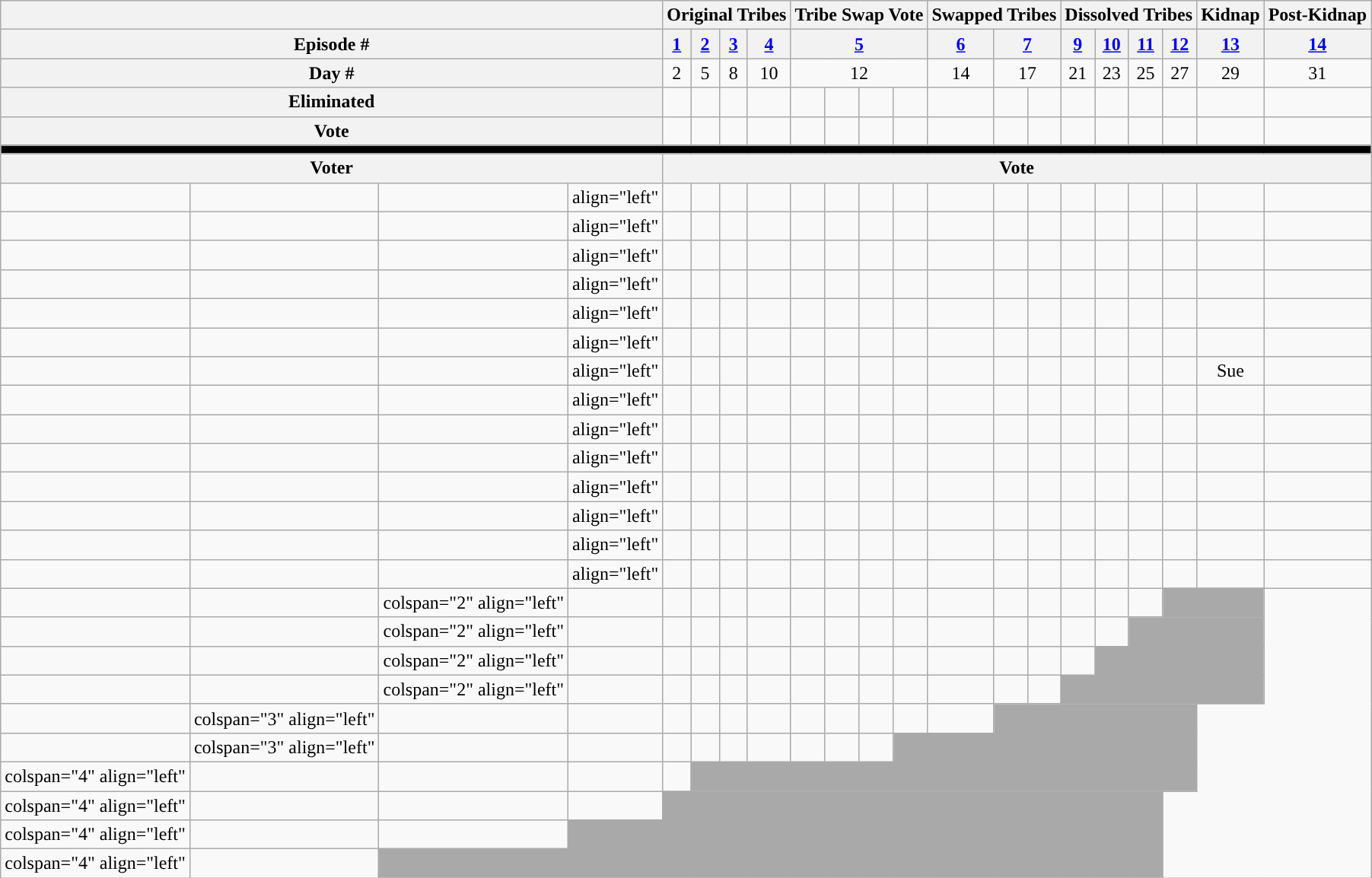<table class="wikitable nowrap" style="text-align:center;">
<tr>
<th colspan="4"></th>
<th colspan="4">Original Tribes</th>
<th colspan="4">Tribe Swap Vote</th>
<th colspan="3">Swapped Tribes</th>
<th colspan="4">Dissolved Tribes</th>
<th colspan="1">Kidnap</th>
<th colspan="1">Post-Kidnap</th>
</tr>
<tr>
<th colspan="4">Episode #</th>
<th><a href='#'>1</a></th>
<th><a href='#'>2</a></th>
<th><a href='#'>3</a></th>
<th><a href='#'>4</a></th>
<th colspan="4"><a href='#'>5</a></th>
<th><a href='#'>6</a></th>
<th colspan="2"><a href='#'>7</a></th>
<th><a href='#'>9</a></th>
<th><a href='#'>10</a></th>
<th><a href='#'>11</a></th>
<th><a href='#'>12</a></th>
<th><a href='#'>13</a></th>
<th><a href='#'>14</a></th>
</tr>
<tr>
<th colspan="4">Day #</th>
<td>2</td>
<td>5</td>
<td>8</td>
<td>10</td>
<td colspan="4">12</td>
<td>14</td>
<td colspan="2">17</td>
<td>21</td>
<td>23</td>
<td>25</td>
<td>27</td>
<td>29</td>
<td>31</td>
</tr>
<tr>
<th colspan="4">Eliminated</th>
<td></td>
<td></td>
<td></td>
<td></td>
<td></td>
<td></td>
<td></td>
<td></td>
<td></td>
<td></td>
<td></td>
<td></td>
<td></td>
<td></td>
<td></td>
<td></td>
<td></td>
</tr>
<tr>
<th colspan="4">Vote</th>
<td></td>
<td></td>
<td></td>
<td></td>
<td></td>
<td></td>
<td></td>
<td></td>
<td></td>
<td></td>
<td></td>
<td></td>
<td></td>
<td></td>
<td></td>
<td></td>
<td></td>
</tr>
<tr>
<td colspan="23" bgcolor="black"></td>
</tr>
<tr>
<th colspan="4">Voter</th>
<th colspan="17">Vote</th>
</tr>
<tr>
<td></td>
<td></td>
<td></td>
<td>align="left" </td>
<td></td>
<td></td>
<td></td>
<td></td>
<td></td>
<td></td>
<td></td>
<td></td>
<td></td>
<td></td>
<td></td>
<td></td>
<td></td>
<td></td>
<td></td>
<td></td>
<td></td>
</tr>
<tr>
<td></td>
<td></td>
<td></td>
<td>align="left" </td>
<td></td>
<td></td>
<td></td>
<td></td>
<td></td>
<td></td>
<td></td>
<td></td>
<td></td>
<td></td>
<td></td>
<td></td>
<td></td>
<td></td>
<td></td>
<td></td>
<td></td>
</tr>
<tr>
<td></td>
<td></td>
<td></td>
<td>align="left" </td>
<td></td>
<td></td>
<td></td>
<td></td>
<td></td>
<td></td>
<td></td>
<td></td>
<td></td>
<td></td>
<td></td>
<td></td>
<td></td>
<td></td>
<td></td>
<td></td>
<td></td>
</tr>
<tr>
<td></td>
<td></td>
<td></td>
<td>align="left" </td>
<td></td>
<td></td>
<td></td>
<td></td>
<td></td>
<td></td>
<td></td>
<td></td>
<td></td>
<td></td>
<td></td>
<td></td>
<td></td>
<td></td>
<td></td>
<td></td>
<td></td>
</tr>
<tr>
<td></td>
<td></td>
<td></td>
<td>align="left" </td>
<td></td>
<td></td>
<td></td>
<td></td>
<td></td>
<td></td>
<td></td>
<td></td>
<td></td>
<td></td>
<td></td>
<td></td>
<td></td>
<td></td>
<td></td>
<td></td>
<td></td>
</tr>
<tr>
<td></td>
<td></td>
<td></td>
<td>align="left" </td>
<td></td>
<td></td>
<td></td>
<td></td>
<td></td>
<td></td>
<td></td>
<td></td>
<td></td>
<td></td>
<td></td>
<td></td>
<td></td>
<td></td>
<td></td>
<td></td>
<td></td>
</tr>
<tr>
<td></td>
<td></td>
<td></td>
<td>align="left" </td>
<td></td>
<td></td>
<td></td>
<td></td>
<td></td>
<td></td>
<td></td>
<td></td>
<td></td>
<td></td>
<td></td>
<td></td>
<td></td>
<td></td>
<td></td>
<td><span>Sue</span></td>
<td></td>
</tr>
<tr>
<td></td>
<td></td>
<td></td>
<td>align="left" </td>
<td></td>
<td></td>
<td></td>
<td></td>
<td></td>
<td></td>
<td></td>
<td></td>
<td></td>
<td></td>
<td></td>
<td></td>
<td></td>
<td></td>
<td></td>
<td></td>
<td></td>
</tr>
<tr>
<td></td>
<td></td>
<td></td>
<td>align="left" </td>
<td></td>
<td></td>
<td></td>
<td></td>
<td></td>
<td></td>
<td></td>
<td></td>
<td></td>
<td></td>
<td></td>
<td></td>
<td></td>
<td></td>
<td></td>
<td></td>
<td></td>
</tr>
<tr>
<td></td>
<td></td>
<td></td>
<td>align="left" </td>
<td></td>
<td></td>
<td></td>
<td></td>
<td></td>
<td></td>
<td></td>
<td></td>
<td></td>
<td></td>
<td></td>
<td></td>
<td></td>
<td></td>
<td></td>
<td></td>
<td></td>
</tr>
<tr>
<td></td>
<td></td>
<td></td>
<td>align="left" </td>
<td></td>
<td></td>
<td></td>
<td></td>
<td></td>
<td></td>
<td></td>
<td></td>
<td></td>
<td></td>
<td></td>
<td></td>
<td></td>
<td></td>
<td></td>
<td></td>
<td></td>
</tr>
<tr>
<td></td>
<td></td>
<td></td>
<td>align="left" </td>
<td></td>
<td></td>
<td></td>
<td></td>
<td></td>
<td></td>
<td></td>
<td></td>
<td></td>
<td></td>
<td></td>
<td></td>
<td></td>
<td></td>
<td></td>
<td></td>
<td></td>
</tr>
<tr>
<td></td>
<td></td>
<td></td>
<td>align="left" </td>
<td></td>
<td></td>
<td></td>
<td></td>
<td></td>
<td></td>
<td></td>
<td></td>
<td></td>
<td></td>
<td></td>
<td></td>
<td></td>
<td></td>
<td></td>
<td></td>
<td></td>
</tr>
<tr>
<td></td>
<td></td>
<td></td>
<td>align="left" </td>
<td></td>
<td></td>
<td></td>
<td></td>
<td></td>
<td></td>
<td></td>
<td></td>
<td></td>
<td></td>
<td></td>
<td></td>
<td></td>
<td></td>
<td></td>
<td></td>
<td></td>
</tr>
<tr>
<td></td>
<td></td>
<td>colspan="2" align="left" </td>
<td></td>
<td></td>
<td></td>
<td></td>
<td></td>
<td></td>
<td></td>
<td></td>
<td></td>
<td></td>
<td></td>
<td></td>
<td></td>
<td></td>
<td></td>
<td colspan="2" style="background:darkgrey;"></td>
</tr>
<tr>
<td></td>
<td></td>
<td>colspan="2" align="left" </td>
<td></td>
<td></td>
<td></td>
<td></td>
<td></td>
<td></td>
<td></td>
<td></td>
<td></td>
<td></td>
<td></td>
<td></td>
<td></td>
<td></td>
<td colspan="3" style="background:darkgrey;"></td>
</tr>
<tr>
<td></td>
<td></td>
<td>colspan="2" align="left" </td>
<td></td>
<td></td>
<td></td>
<td></td>
<td></td>
<td></td>
<td></td>
<td></td>
<td></td>
<td></td>
<td></td>
<td></td>
<td></td>
<td colspan="4" style="background:darkgrey;"></td>
</tr>
<tr>
<td></td>
<td></td>
<td>colspan="2" align="left" </td>
<td></td>
<td></td>
<td></td>
<td></td>
<td></td>
<td></td>
<td></td>
<td></td>
<td></td>
<td></td>
<td></td>
<td></td>
<td colspan="5" style="background:darkgrey;"></td>
</tr>
<tr>
<td></td>
<td>colspan="3" align="left" </td>
<td></td>
<td></td>
<td></td>
<td></td>
<td></td>
<td></td>
<td></td>
<td></td>
<td></td>
<td></td>
<td></td>
<td colspan="6" style="background:darkgrey;"></td>
</tr>
<tr>
<td></td>
<td>colspan="3" align="left" </td>
<td></td>
<td></td>
<td></td>
<td></td>
<td></td>
<td></td>
<td></td>
<td></td>
<td></td>
<td colspan="8" style="background:darkgrey;"></td>
</tr>
<tr>
<td>colspan="4" align="left" </td>
<td></td>
<td></td>
<td></td>
<td></td>
<td colspan="14" style="background:darkgrey;"></td>
</tr>
<tr>
<td>colspan="4" align="left" </td>
<td></td>
<td></td>
<td></td>
<td colspan="14" style="background:darkgrey;"></td>
</tr>
<tr>
<td>colspan="4" align="left" </td>
<td></td>
<td></td>
<td colspan="15" style="background:darkgrey;"></td>
</tr>
<tr>
<td>colspan="4" align="left" </td>
<td></td>
<td colspan="16" style="background:darkgrey;"></td>
</tr>
</table>
